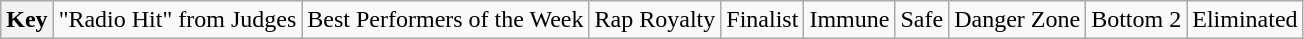<table class="wikitable">
<tr>
<th>Key</th>
<td> "Radio Hit" from Judges</td>
<td> Best Performers of the Week</td>
<td> Rap Royalty</td>
<td> Finalist</td>
<td> Immune</td>
<td> Safe</td>
<td> Danger Zone</td>
<td> Bottom 2</td>
<td> Eliminated</td>
</tr>
</table>
